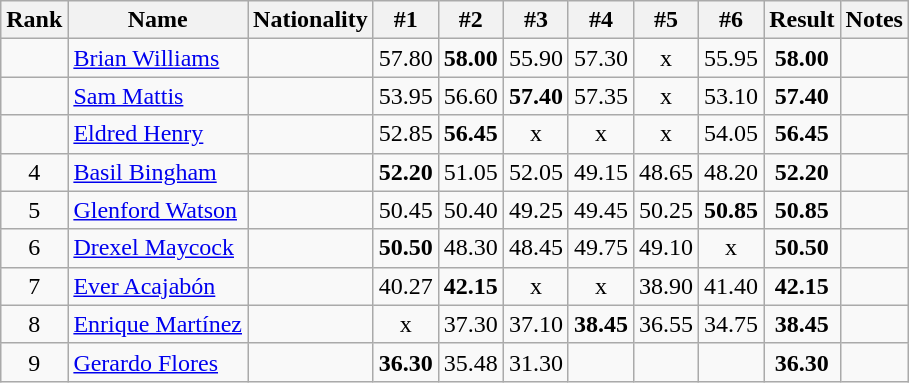<table class="wikitable sortable" style="text-align:center">
<tr>
<th>Rank</th>
<th>Name</th>
<th>Nationality</th>
<th>#1</th>
<th>#2</th>
<th>#3</th>
<th>#4</th>
<th>#5</th>
<th>#6</th>
<th>Result</th>
<th>Notes</th>
</tr>
<tr>
<td></td>
<td align=left><a href='#'>Brian Williams</a></td>
<td align=left></td>
<td>57.80</td>
<td><strong>58.00</strong></td>
<td>55.90</td>
<td>57.30</td>
<td>x</td>
<td>55.95</td>
<td><strong>58.00</strong></td>
<td></td>
</tr>
<tr>
<td></td>
<td align=left><a href='#'>Sam Mattis</a></td>
<td align=left></td>
<td>53.95</td>
<td>56.60</td>
<td><strong>57.40</strong></td>
<td>57.35</td>
<td>x</td>
<td>53.10</td>
<td><strong>57.40</strong></td>
<td></td>
</tr>
<tr>
<td></td>
<td align=left><a href='#'>Eldred Henry</a></td>
<td align=left></td>
<td>52.85</td>
<td><strong>56.45</strong></td>
<td>x</td>
<td>x</td>
<td>x</td>
<td>54.05</td>
<td><strong>56.45</strong></td>
<td></td>
</tr>
<tr>
<td>4</td>
<td align=left><a href='#'>Basil Bingham</a></td>
<td align=left></td>
<td><strong>52.20</strong></td>
<td>51.05</td>
<td>52.05</td>
<td>49.15</td>
<td>48.65</td>
<td>48.20</td>
<td><strong>52.20</strong></td>
<td></td>
</tr>
<tr>
<td>5</td>
<td align=left><a href='#'>Glenford Watson</a></td>
<td align=left></td>
<td>50.45</td>
<td>50.40</td>
<td>49.25</td>
<td>49.45</td>
<td>50.25</td>
<td><strong>50.85</strong></td>
<td><strong>50.85</strong></td>
<td></td>
</tr>
<tr>
<td>6</td>
<td align=left><a href='#'>Drexel Maycock</a></td>
<td align=left></td>
<td><strong>50.50</strong></td>
<td>48.30</td>
<td>48.45</td>
<td>49.75</td>
<td>49.10</td>
<td>x</td>
<td><strong>50.50</strong></td>
<td></td>
</tr>
<tr>
<td>7</td>
<td align=left><a href='#'>Ever Acajabón</a></td>
<td align=left></td>
<td>40.27</td>
<td><strong>42.15</strong></td>
<td>x</td>
<td>x</td>
<td>38.90</td>
<td>41.40</td>
<td><strong>42.15</strong></td>
<td></td>
</tr>
<tr>
<td>8</td>
<td align=left><a href='#'>Enrique Martínez</a></td>
<td align=left></td>
<td>x</td>
<td>37.30</td>
<td>37.10</td>
<td><strong>38.45</strong></td>
<td>36.55</td>
<td>34.75</td>
<td><strong>38.45</strong></td>
<td></td>
</tr>
<tr>
<td>9</td>
<td align=left><a href='#'>Gerardo Flores</a></td>
<td align=left></td>
<td><strong>36.30</strong></td>
<td>35.48</td>
<td>31.30</td>
<td></td>
<td></td>
<td></td>
<td><strong>36.30</strong></td>
<td></td>
</tr>
</table>
